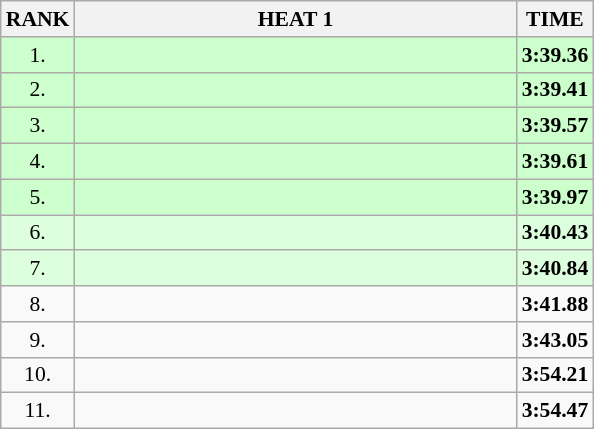<table class="wikitable" style="border-collapse: collapse; font-size: 90%;">
<tr>
<th>RANK</th>
<th align="center" style="width: 20em">HEAT 1</th>
<th>TIME</th>
</tr>
<tr style="background:#ccffcc;">
<td align="center">1.</td>
<td></td>
<td align="center"><strong>3:39.36</strong></td>
</tr>
<tr style="background:#ccffcc;">
<td align="center">2.</td>
<td></td>
<td align="center"><strong>3:39.41</strong></td>
</tr>
<tr style="background:#ccffcc;">
<td align="center">3.</td>
<td></td>
<td align="center"><strong>3:39.57</strong></td>
</tr>
<tr style="background:#ccffcc;">
<td align="center">4.</td>
<td></td>
<td align="center"><strong>3:39.61</strong></td>
</tr>
<tr style="background:#ccffcc;">
<td align="center">5.</td>
<td></td>
<td align="center"><strong>3:39.97</strong></td>
</tr>
<tr style="background:#ddffdd;">
<td align="center">6.</td>
<td></td>
<td align="center"><strong>3:40.43</strong></td>
</tr>
<tr style="background:#ddffdd;">
<td align="center">7.</td>
<td></td>
<td align="center"><strong>3:40.84</strong></td>
</tr>
<tr>
<td align="center">8.</td>
<td></td>
<td align="center"><strong>3:41.88</strong></td>
</tr>
<tr>
<td align="center">9.</td>
<td></td>
<td align="center"><strong>3:43.05</strong></td>
</tr>
<tr>
<td align="center">10.</td>
<td></td>
<td align="center"><strong>3:54.21</strong></td>
</tr>
<tr>
<td align="center">11.</td>
<td></td>
<td align="center"><strong>3:54.47</strong></td>
</tr>
</table>
